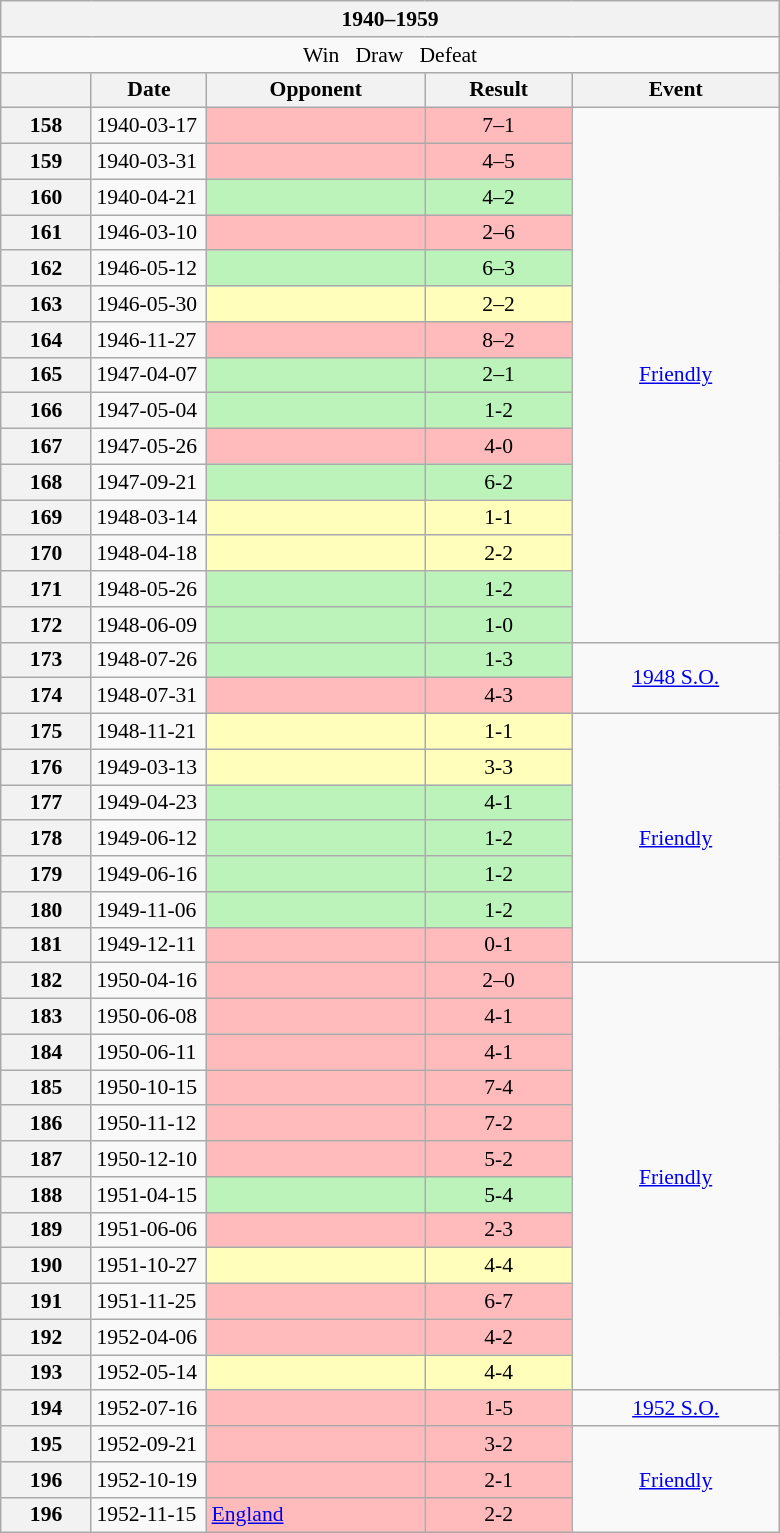<table class="wikitable collapsible collapsed" style="font-size: 90%; min-width: 520px;">
<tr>
<th colspan="5" width="400">1940–1959</th>
</tr>
<tr>
<td align="center" colspan="5"> Win   Draw   Defeat</td>
</tr>
<tr>
<th></th>
<th width=70>Date</th>
<th>Opponent</th>
<th>Result</th>
<th>Event</th>
</tr>
<tr>
<th>158</th>
<td>1940-03-17</td>
<td bgcolor="#ffbbbb"></td>
<td bgcolor="#ffbbbb" align="center">7–1</td>
<td rowspan=15" align="center"><a href='#'>Friendly</a></td>
</tr>
<tr>
<th>159</th>
<td>1940-03-31</td>
<td bgcolor="#ffbbbb"></td>
<td bgcolor="#ffbbbb" align="center">4–5</td>
</tr>
<tr>
<th>160</th>
<td>1940-04-21</td>
<td bgcolor="#bbf3bb"></td>
<td bgcolor="#bbf3bb" align="center">4–2</td>
</tr>
<tr>
<th>161</th>
<td>1946-03-10</td>
<td bgcolor="#ffbbbb"></td>
<td bgcolor="#ffbbbb" align="center">2–6</td>
</tr>
<tr>
<th>162</th>
<td>1946-05-12</td>
<td bgcolor="#bbf3bb"></td>
<td bgcolor="#bbf3bb" align="center">6–3</td>
</tr>
<tr>
<th>163</th>
<td>1946-05-30</td>
<td bgcolor="#ffffbb"></td>
<td bgcolor="#ffffbb" align="center">2–2</td>
</tr>
<tr>
<th>164</th>
<td>1946-11-27</td>
<td bgcolor="#ffbbbb"></td>
<td bgcolor="#ffbbbb" align="center">8–2</td>
</tr>
<tr>
<th>165</th>
<td>1947-04-07</td>
<td bgcolor="#bbf3bb"></td>
<td bgcolor="#bbf3bb" align="center">2–1</td>
</tr>
<tr>
<th>166</th>
<td>1947-05-04</td>
<td bgcolor="#bbf3bb"></td>
<td bgcolor="#bbf3bb" align="center">1-2</td>
</tr>
<tr>
<th>167</th>
<td>1947-05-26</td>
<td bgcolor="#ffbbbb"></td>
<td bgcolor="#ffbbbb" align="center">4-0</td>
</tr>
<tr>
<th>168</th>
<td>1947-09-21</td>
<td bgcolor="#bbf3bb"></td>
<td bgcolor="#bbf3bb" align="center">6-2</td>
</tr>
<tr>
<th>169</th>
<td>1948-03-14</td>
<td bgcolor="#ffffbb"></td>
<td bgcolor="#ffffbb" align="center">1-1</td>
</tr>
<tr>
<th>170</th>
<td>1948-04-18</td>
<td bgcolor="#ffffbb"></td>
<td bgcolor="#ffffbb" align="center">2-2</td>
</tr>
<tr>
<th>171</th>
<td>1948-05-26</td>
<td bgcolor="#bbf3bb"></td>
<td bgcolor="#bbf3bb" align="center">1-2</td>
</tr>
<tr>
<th>172</th>
<td>1948-06-09</td>
<td bgcolor="#bbf3bb"></td>
<td bgcolor="#bbf3bb" align="center">1-0</td>
</tr>
<tr>
<th>173</th>
<td>1948-07-26</td>
<td bgcolor="#bbf3bb"></td>
<td bgcolor="#bbf3bb" align="center">1-3</td>
<td align="center" rowspan=2> <a href='#'>1948 S.O.</a></td>
</tr>
<tr>
<th>174</th>
<td>1948-07-31</td>
<td bgcolor="#ffbbbb"></td>
<td bgcolor="#ffbbbb" align="center">4-3</td>
</tr>
<tr>
<th>175</th>
<td>1948-11-21</td>
<td bgcolor="#ffffbb"></td>
<td bgcolor="#ffffbb" align="center">1-1</td>
<td rowspan=7" align="center"><a href='#'>Friendly</a></td>
</tr>
<tr>
<th>176</th>
<td>1949-03-13</td>
<td bgcolor="#ffffbb"></td>
<td bgcolor="#ffffbb" align="center">3-3</td>
</tr>
<tr>
<th>177</th>
<td>1949-04-23</td>
<td bgcolor="#bbf3bb"></td>
<td bgcolor="#bbf3bb" align="center">4-1</td>
</tr>
<tr>
<th>178</th>
<td>1949-06-12</td>
<td bgcolor="#bbf3bb"></td>
<td bgcolor="#bbf3bb" align="center">1-2</td>
</tr>
<tr>
<th>179</th>
<td>1949-06-16</td>
<td bgcolor="#bbf3bb"></td>
<td bgcolor="#bbf3bb" align="center">1-2</td>
</tr>
<tr>
<th>180</th>
<td>1949-11-06</td>
<td bgcolor="#bbf3bb"></td>
<td bgcolor="#bbf3bb" align="center">1-2</td>
</tr>
<tr>
<th>181</th>
<td>1949-12-11</td>
<td bgcolor="#ffbbbb"></td>
<td bgcolor="#ffbbbb" align="center">0-1</td>
</tr>
<tr>
<th>182</th>
<td>1950-04-16</td>
<td bgcolor="#ffbbbb"></td>
<td bgcolor="#ffbbbb" align="center">2–0</td>
<td rowspan=12" align="center"><a href='#'>Friendly</a></td>
</tr>
<tr>
<th>183</th>
<td>1950-06-08</td>
<td bgcolor="#ffbbbb"></td>
<td bgcolor="#ffbbbb" align="center">4-1</td>
</tr>
<tr>
<th>184</th>
<td>1950-06-11</td>
<td bgcolor="#ffbbbb"></td>
<td bgcolor="#ffbbbb" align="center">4-1</td>
</tr>
<tr>
<th>185</th>
<td>1950-10-15</td>
<td bgcolor="#ffbbbb"></td>
<td bgcolor="#ffbbbb" align="center">7-4</td>
</tr>
<tr>
<th>186</th>
<td>1950-11-12</td>
<td bgcolor="#ffbbbb"></td>
<td bgcolor="#ffbbbb" align="center">7-2</td>
</tr>
<tr>
<th>187</th>
<td>1950-12-10</td>
<td bgcolor="#ffbbbb"></td>
<td bgcolor="#ffbbbb" align="center">5-2</td>
</tr>
<tr>
<th>188</th>
<td>1951-04-15</td>
<td bgcolor="#bbf3bb"></td>
<td bgcolor="#bbf3bb" align="center">5-4</td>
</tr>
<tr>
<th>189</th>
<td>1951-06-06</td>
<td bgcolor="#ffbbbb"></td>
<td bgcolor="#ffbbbb" align="center">2-3</td>
</tr>
<tr>
<th>190</th>
<td>1951-10-27</td>
<td bgcolor="#ffffbb"></td>
<td bgcolor="#ffffbb" align="center">4-4</td>
</tr>
<tr>
<th>191</th>
<td>1951-11-25</td>
<td bgcolor="#ffbbbb"></td>
<td bgcolor="#ffbbbb" align="center">6-7</td>
</tr>
<tr>
<th>192</th>
<td>1952-04-06</td>
<td bgcolor="#ffbbbb"></td>
<td bgcolor="#ffbbbb" align="center">4-2</td>
</tr>
<tr>
<th>193</th>
<td>1952-05-14</td>
<td bgcolor="#ffffbb"></td>
<td bgcolor="#ffffbb" align="center">4-4</td>
</tr>
<tr>
<th>194</th>
<td>1952-07-16</td>
<td bgcolor="#ffbbbb"></td>
<td bgcolor="#ffbbbb" align="center">1-5</td>
<td align="center"> <a href='#'>1952 S.O.</a></td>
</tr>
<tr>
<th>195</th>
<td>1952-09-21</td>
<td bgcolor="#ffbbbb"></td>
<td bgcolor="#ffbbbb" align="center">3-2</td>
<td rowspan=3" align="center"><a href='#'>Friendly</a></td>
</tr>
<tr>
<th>196</th>
<td>1952-10-19</td>
<td bgcolor="#ffbbbb"></td>
<td bgcolor="#ffbbbb" align="center">2-1</td>
</tr>
<tr>
<th>196</th>
<td>1952-11-15</td>
<td bgcolor="#ffbbbb"> <a href='#'>England</a></td>
<td bgcolor="#ffbbbb" align="center">2-2</td>
</tr>
</table>
